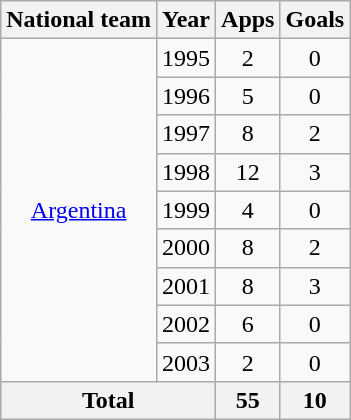<table class="wikitable" style="text-align:center">
<tr>
<th>National team</th>
<th>Year</th>
<th>Apps</th>
<th>Goals</th>
</tr>
<tr>
<td rowspan="9"><a href='#'>Argentina</a></td>
<td>1995</td>
<td>2</td>
<td>0</td>
</tr>
<tr>
<td>1996</td>
<td>5</td>
<td>0</td>
</tr>
<tr>
<td>1997</td>
<td>8</td>
<td>2</td>
</tr>
<tr>
<td>1998</td>
<td>12</td>
<td>3</td>
</tr>
<tr>
<td>1999</td>
<td>4</td>
<td>0</td>
</tr>
<tr>
<td>2000</td>
<td>8</td>
<td>2</td>
</tr>
<tr>
<td>2001</td>
<td>8</td>
<td>3</td>
</tr>
<tr>
<td>2002</td>
<td>6</td>
<td>0</td>
</tr>
<tr>
<td>2003</td>
<td>2</td>
<td>0</td>
</tr>
<tr>
<th colspan="2">Total</th>
<th>55</th>
<th>10</th>
</tr>
</table>
